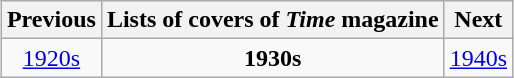<table class="wikitable" style="margin: 0 auto;">
<tr>
<th>Previous</th>
<th>Lists of covers of <em>Time</em> magazine</th>
<th>Next</th>
</tr>
<tr>
<td style="text-align:center;"><a href='#'>1920s</a></td>
<td style="text-align:center;"><strong>1930s</strong></td>
<td style="text-align:center;"><a href='#'>1940s</a></td>
</tr>
</table>
